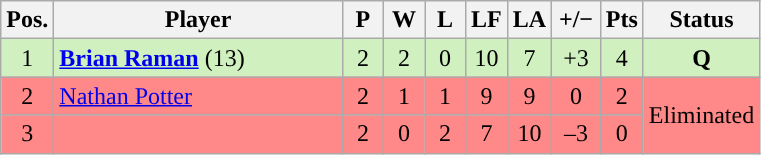<table class="wikitable" style="text-align:center; margin: 1em auto 1em auto, align:left">
<tr>
<th width=20>Pos.</th>
<th width=185>Player</th>
<th width=20>P</th>
<th width=20>W</th>
<th width=20>L</th>
<th width=20>LF</th>
<th width=20>LA</th>
<th width=25>+/−</th>
<th width=20>Pts</th>
<th width=70>Status</th>
</tr>
<tr style="background:#D0F0C0;">
<td>1</td>
<td align=left> <strong><a href='#'>Brian Raman</a></strong> (13)</td>
<td>2</td>
<td>2</td>
<td>0</td>
<td>10</td>
<td>7</td>
<td>+3</td>
<td>4</td>
<td><strong>Q</strong></td>
</tr>
<tr style="background:#FF8888;">
<td>2</td>
<td align=left> <a href='#'>Nathan Potter</a></td>
<td>2</td>
<td>1</td>
<td>1</td>
<td>9</td>
<td>9</td>
<td>0</td>
<td>2</td>
<td rowspan=2>Eliminated</td>
</tr>
<tr style="background:#FF8888;">
<td>3</td>
<td align=left></td>
<td>2</td>
<td>0</td>
<td>2</td>
<td>7</td>
<td>10</td>
<td>–3</td>
<td>0</td>
</tr>
</table>
